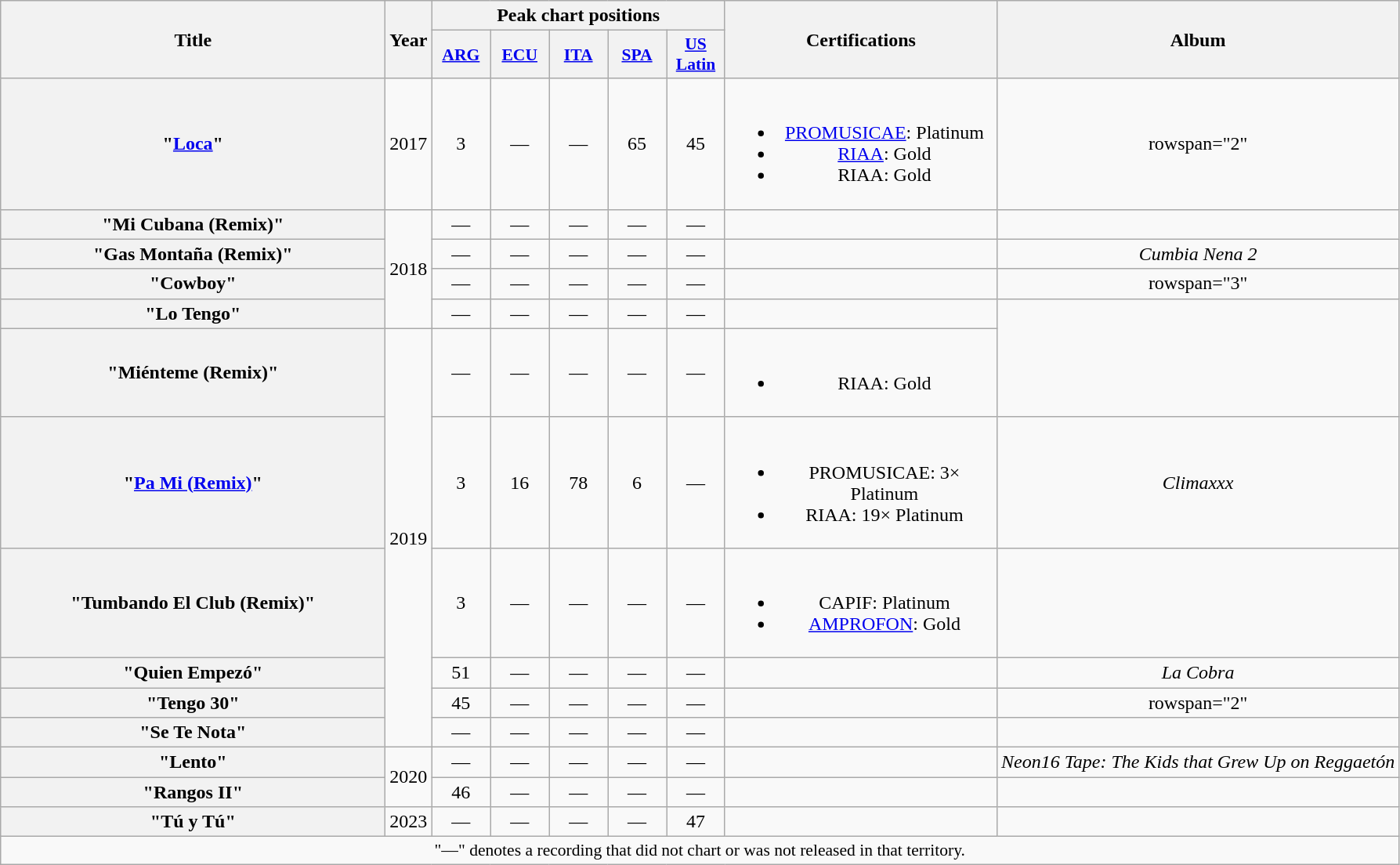<table class="wikitable plainrowheaders" style="text-align:center;">
<tr>
<th scope="col" rowspan="2" style="width:20em;">Title</th>
<th scope="col" rowspan="2">Year</th>
<th scope="col" colspan="5">Peak chart positions</th>
<th scope="col" rowspan="2" style="width:14em;">Certifications</th>
<th scope="col" rowspan="2">Album</th>
</tr>
<tr>
<th scope="col" style="width:3em;font-size:90%;"><a href='#'>ARG</a><br></th>
<th scope="col" style="width:3em;font-size:90%;"><a href='#'>ECU</a><br></th>
<th scope="col" style="width:3em;font-size:90%;"><a href='#'>ITA</a><br></th>
<th scope="col" style="width:3em;font-size:90%;"><a href='#'>SPA</a><br></th>
<th scope="col" style="width:3em;font-size:90%;"><a href='#'>US<br>Latin</a><br></th>
</tr>
<tr>
<th scope="row">"<a href='#'>Loca</a>"<br></th>
<td>2017</td>
<td>3</td>
<td>—</td>
<td>—</td>
<td>65</td>
<td>45</td>
<td><br><ul><li><a href='#'>PROMUSICAE</a>: Platinum</li><li><a href='#'>RIAA</a>: Gold </li><li>RIAA: Gold  </li></ul></td>
<td>rowspan="2" </td>
</tr>
<tr>
<th scope="row">"Mi Cubana (Remix)"<br></th>
<td rowspan="4">2018</td>
<td>—</td>
<td>—</td>
<td>—</td>
<td>—</td>
<td>—</td>
<td></td>
</tr>
<tr>
<th scope="row">"Gas Montaña (Remix)"<br></th>
<td>—</td>
<td>—</td>
<td>—</td>
<td>—</td>
<td>—</td>
<td></td>
<td><em>Cumbia Nena 2</em></td>
</tr>
<tr>
<th scope="row">"Cowboy"<br></th>
<td>—</td>
<td>—</td>
<td>—</td>
<td>—</td>
<td>—</td>
<td></td>
<td>rowspan="3" </td>
</tr>
<tr>
<th scope="row">"Lo Tengo"<br></th>
<td>—</td>
<td>—</td>
<td>—</td>
<td>—</td>
<td>—</td>
<td></td>
</tr>
<tr>
<th scope="row">"Miénteme (Remix)"<br></th>
<td rowspan="6">2019</td>
<td>—</td>
<td>—</td>
<td>—</td>
<td>—</td>
<td>—</td>
<td><br><ul><li>RIAA: Gold </li></ul></td>
</tr>
<tr>
<th scope="row">"<a href='#'>Pa Mi (Remix)</a>"<br></th>
<td>3</td>
<td>16</td>
<td>78</td>
<td>6</td>
<td>—</td>
<td><br><ul><li>PROMUSICAE: 3× Platinum</li><li>RIAA: 19× Platinum </li></ul></td>
<td><em>Climaxxx</em></td>
</tr>
<tr>
<th scope="row">"Tumbando El Club (Remix)"<br></th>
<td>3</td>
<td>—</td>
<td>—</td>
<td>—</td>
<td>—</td>
<td><br><ul><li>CAPIF: Platinum</li><li><a href='#'>AMPROFON</a>: Gold</li></ul></td>
<td></td>
</tr>
<tr>
<th scope="row">"Quien Empezó"<br></th>
<td>51</td>
<td>—</td>
<td>—</td>
<td>—</td>
<td>—</td>
<td></td>
<td><em>La Cobra</em></td>
</tr>
<tr>
<th scope="row">"Tengo 30"<br></th>
<td>45</td>
<td>—</td>
<td>—</td>
<td>—</td>
<td>—</td>
<td></td>
<td>rowspan="2" </td>
</tr>
<tr>
<th scope="row">"Se Te Nota"<br></th>
<td>—</td>
<td>—</td>
<td>—</td>
<td>—</td>
<td>—</td>
<td></td>
</tr>
<tr>
<th scope="row">"Lento"<br></th>
<td rowspan="2">2020</td>
<td>—</td>
<td>—</td>
<td>—</td>
<td>—</td>
<td>—</td>
<td></td>
<td><em>Neon16 Tape: The Kids that Grew Up on Reggaetón</em></td>
</tr>
<tr>
<th scope="row">"Rangos II"<br></th>
<td>46</td>
<td>—</td>
<td>—</td>
<td>—</td>
<td>—</td>
<td></td>
<td></td>
</tr>
<tr>
<th scope="row">"Tú y Tú"<br></th>
<td>2023</td>
<td>—</td>
<td>—</td>
<td>—</td>
<td>—</td>
<td>47</td>
<td></td>
<td></td>
</tr>
<tr>
<td colspan="14" style="font-size:90%">"—" denotes a recording that did not chart or was not released in that territory.</td>
</tr>
</table>
